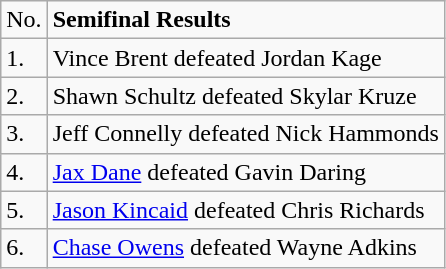<table class="wikitable">
<tr>
<td>No.</td>
<td><strong>Semifinal Results</strong></td>
</tr>
<tr>
<td>1.</td>
<td>Vince Brent defeated Jordan Kage</td>
</tr>
<tr>
<td>2.</td>
<td>Shawn Schultz defeated Skylar Kruze</td>
</tr>
<tr>
<td>3.</td>
<td>Jeff Connelly defeated Nick Hammonds</td>
</tr>
<tr>
<td>4.</td>
<td><a href='#'>Jax Dane</a> defeated Gavin Daring</td>
</tr>
<tr>
<td>5.</td>
<td><a href='#'>Jason Kincaid</a> defeated Chris Richards</td>
</tr>
<tr>
<td>6.</td>
<td><a href='#'>Chase Owens</a> defeated Wayne Adkins</td>
</tr>
</table>
